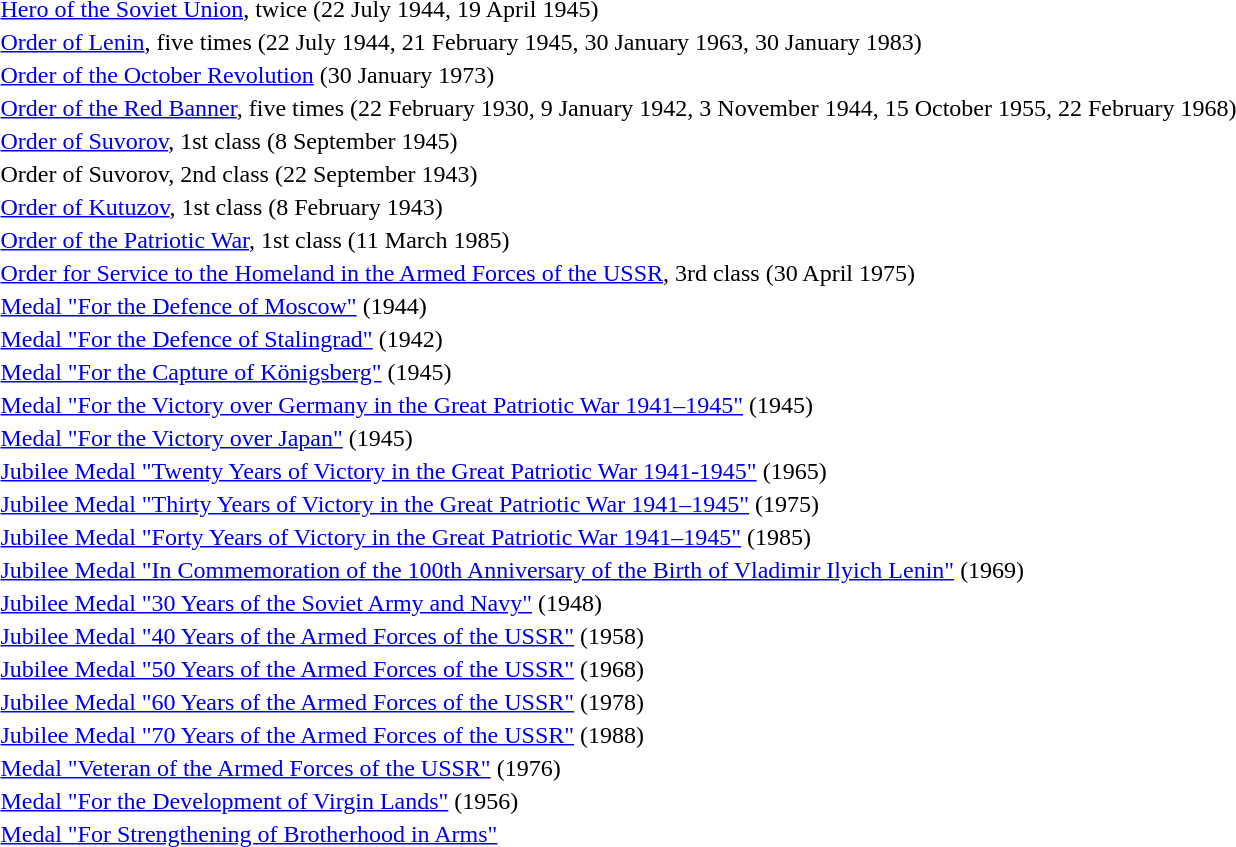<table>
<tr>
<td> </td>
<td><a href='#'>Hero of the Soviet Union</a>, twice (22 July 1944, 19 April 1945)</td>
</tr>
<tr>
<td></td>
<td><a href='#'>Order of Lenin</a>, five times (22 July 1944, 21 February 1945, 30 January 1963, 30 January 1983)</td>
</tr>
<tr>
<td></td>
<td><a href='#'>Order of the October Revolution</a> (30 January 1973)</td>
</tr>
<tr>
<td></td>
<td><a href='#'>Order of the Red Banner</a>, five times (22 February 1930, 9 January 1942, 3 November 1944, 15 October 1955, 22 February 1968)</td>
</tr>
<tr>
<td></td>
<td><a href='#'>Order of Suvorov</a>, 1st class (8 September 1945)</td>
</tr>
<tr>
<td></td>
<td>Order of Suvorov, 2nd class (22 September 1943)</td>
</tr>
<tr>
<td></td>
<td><a href='#'>Order of Kutuzov</a>, 1st class (8 February 1943)</td>
</tr>
<tr>
<td></td>
<td><a href='#'>Order of the Patriotic War</a>, 1st class (11 March 1985)</td>
</tr>
<tr>
<td></td>
<td><a href='#'>Order for Service to the Homeland in the Armed Forces of the USSR</a>, 3rd class (30 April 1975)</td>
</tr>
<tr>
<td></td>
<td><a href='#'>Medal "For the Defence of Moscow"</a> (1944)</td>
</tr>
<tr>
<td></td>
<td><a href='#'>Medal "For the Defence of Stalingrad"</a> (1942)</td>
</tr>
<tr>
<td></td>
<td><a href='#'>Medal "For the Capture of Königsberg"</a> (1945)</td>
</tr>
<tr>
<td></td>
<td><a href='#'>Medal "For the Victory over Germany in the Great Patriotic War 1941–1945"</a> (1945)</td>
</tr>
<tr>
<td></td>
<td><a href='#'>Medal "For the Victory over Japan"</a> (1945)</td>
</tr>
<tr>
<td></td>
<td><a href='#'>Jubilee Medal "Twenty Years of Victory in the Great Patriotic War 1941-1945"</a> (1965)</td>
</tr>
<tr>
<td></td>
<td><a href='#'>Jubilee Medal "Thirty Years of Victory in the Great Patriotic War 1941–1945"</a> (1975)</td>
</tr>
<tr>
<td></td>
<td><a href='#'>Jubilee Medal "Forty Years of Victory in the Great Patriotic War 1941–1945"</a> (1985)</td>
</tr>
<tr>
<td></td>
<td><a href='#'>Jubilee Medal "In Commemoration of the 100th Anniversary of the Birth of Vladimir Ilyich Lenin"</a> (1969)</td>
</tr>
<tr>
<td></td>
<td><a href='#'>Jubilee Medal "30 Years of the Soviet Army and Navy"</a> (1948)</td>
</tr>
<tr>
<td></td>
<td><a href='#'>Jubilee Medal "40 Years of the Armed Forces of the USSR"</a> (1958)</td>
</tr>
<tr>
<td></td>
<td><a href='#'>Jubilee Medal "50 Years of the Armed Forces of the USSR"</a> (1968)</td>
</tr>
<tr>
<td></td>
<td><a href='#'>Jubilee Medal "60 Years of the Armed Forces of the USSR"</a> (1978)</td>
</tr>
<tr>
<td></td>
<td><a href='#'>Jubilee Medal "70 Years of the Armed Forces of the USSR"</a> (1988)</td>
</tr>
<tr>
<td></td>
<td><a href='#'>Medal "Veteran of the Armed Forces of the USSR"</a> (1976)</td>
</tr>
<tr>
<td></td>
<td><a href='#'>Medal "For the Development of Virgin Lands"</a> (1956)</td>
</tr>
<tr>
<td></td>
<td><a href='#'>Medal "For Strengthening of Brotherhood in Arms"</a></td>
</tr>
<tr>
</tr>
</table>
